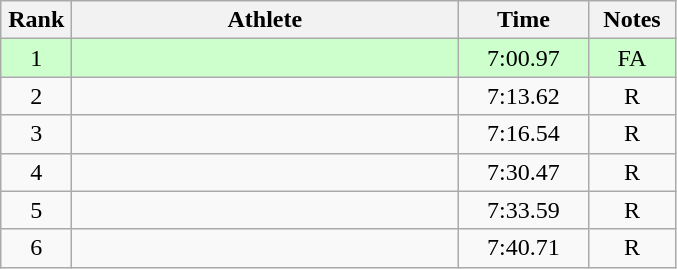<table class=wikitable style="text-align:center">
<tr>
<th width=40>Rank</th>
<th width=250>Athlete</th>
<th width=80>Time</th>
<th width=50>Notes</th>
</tr>
<tr bgcolor="ccffcc">
<td>1</td>
<td align=left></td>
<td>7:00.97</td>
<td>FA</td>
</tr>
<tr>
<td>2</td>
<td align=left></td>
<td>7:13.62</td>
<td>R</td>
</tr>
<tr>
<td>3</td>
<td align=left></td>
<td>7:16.54</td>
<td>R</td>
</tr>
<tr>
<td>4</td>
<td align=left></td>
<td>7:30.47</td>
<td>R</td>
</tr>
<tr>
<td>5</td>
<td align=left></td>
<td>7:33.59</td>
<td>R</td>
</tr>
<tr>
<td>6</td>
<td align=left></td>
<td>7:40.71</td>
<td>R</td>
</tr>
</table>
